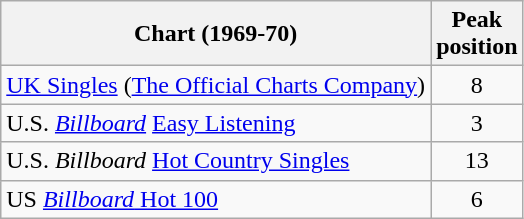<table class="wikitable sortable">
<tr>
<th>Chart (1969-70)</th>
<th>Peak<br>position</th>
</tr>
<tr>
<td><a href='#'>UK Singles</a> (<a href='#'>The Official Charts Company</a>)</td>
<td align="center">8</td>
</tr>
<tr>
<td align="left">U.S. <em><a href='#'>Billboard</a></em> <a href='#'>Easy Listening</a></td>
<td align="center">3</td>
</tr>
<tr>
<td align="left">U.S. <em>Billboard</em> <a href='#'>Hot Country Singles</a></td>
<td align="center">13</td>
</tr>
<tr>
<td>US <a href='#'><em>Billboard</em> Hot 100</a></td>
<td align="center">6</td>
</tr>
</table>
